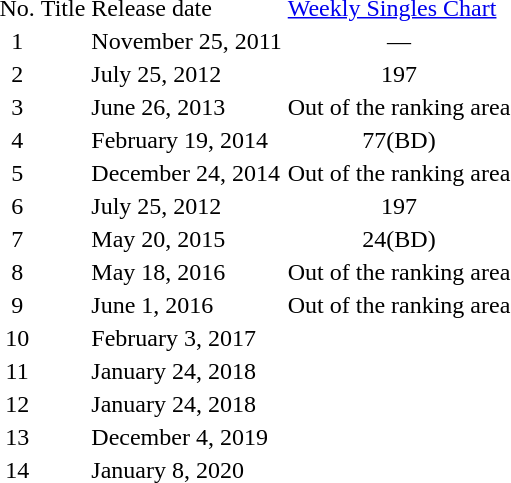<table>
<tr>
<td>No.</td>
<td>Title</td>
<td>Release date</td>
<td><a href='#'>Weekly Singles Chart</a></td>
</tr>
<tr>
<td align="center">1</td>
<td></td>
<td>November 25, 2011</td>
<td align="center">—</td>
</tr>
<tr>
<td align="center">2</td>
<td></td>
<td>July 25, 2012</td>
<td align="center">197</td>
</tr>
<tr>
<td align="center">3</td>
<td></td>
<td>June 26, 2013</td>
<td align="center">Out of the ranking area</td>
</tr>
<tr>
<td align="center">4</td>
<td></td>
<td>February 19, 2014</td>
<td align="center">77(BD)</td>
</tr>
<tr>
<td align="center">5</td>
<td></td>
<td>December 24, 2014</td>
<td align="center">Out of the ranking area</td>
</tr>
<tr>
<td align="center">6</td>
<td></td>
<td>July 25, 2012</td>
<td align="center">197</td>
</tr>
<tr>
<td align="center">7</td>
<td></td>
<td>May 20, 2015</td>
<td align="center">24(BD)</td>
</tr>
<tr>
<td align="center">8</td>
<td></td>
<td>May 18, 2016</td>
<td align="center">Out of the ranking area</td>
</tr>
<tr>
<td align="center">9</td>
<td></td>
<td>June 1, 2016</td>
<td align="center">Out of the ranking area</td>
</tr>
<tr>
<td align="center">10</td>
<td></td>
<td>February 3, 2017</td>
<td align="center"></td>
</tr>
<tr>
<td align="center">11</td>
<td></td>
<td>January 24, 2018</td>
<td align="center"></td>
</tr>
<tr>
<td align="center">12</td>
<td></td>
<td>January 24, 2018</td>
<td align="center"></td>
</tr>
<tr>
<td align="center">13</td>
<td></td>
<td>December 4, 2019</td>
<td align="center"></td>
</tr>
<tr>
<td align="center">14</td>
<td></td>
<td>January 8, 2020</td>
<td align="center"></td>
</tr>
</table>
